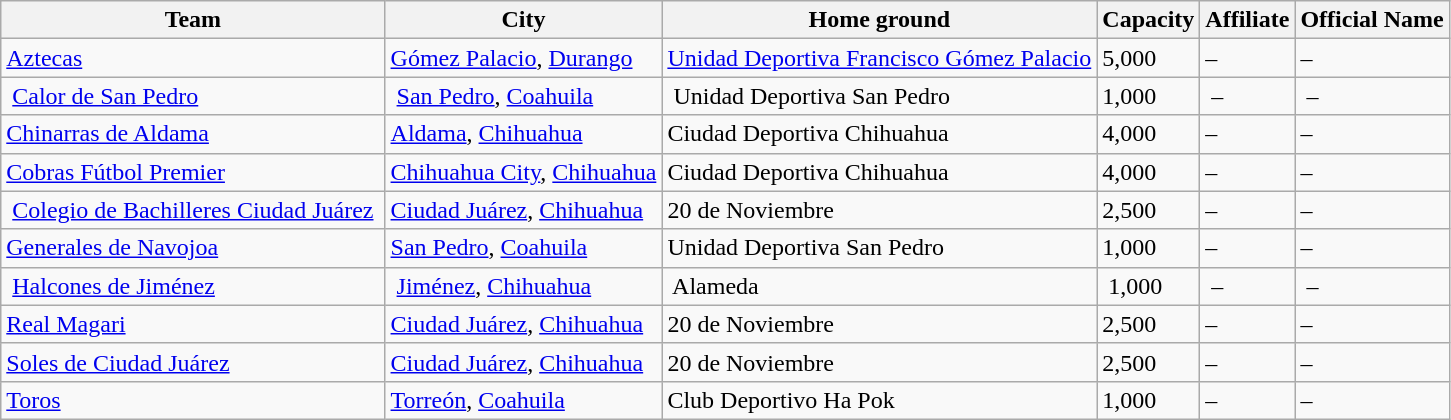<table class="wikitable sortable">
<tr>
<th>Team</th>
<th>City</th>
<th>Home ground</th>
<th>Capacity</th>
<th>Affiliate</th>
<th>Official Name</th>
</tr>
<tr>
<td><a href='#'>Aztecas</a></td>
<td><a href='#'>Gómez Palacio</a>, <a href='#'>Durango</a></td>
<td><a href='#'>Unidad Deportiva Francisco Gómez Palacio</a></td>
<td>5,000</td>
<td>–</td>
<td>–</td>
</tr>
<tr>
<td> <a href='#'>Calor de San Pedro</a></td>
<td> <a href='#'>San Pedro</a>, <a href='#'>Coahuila</a> </td>
<td> Unidad Deportiva San Pedro</td>
<td>1,000 </td>
<td> – </td>
<td> –</td>
</tr>
<tr>
<td><a href='#'>Chinarras de Aldama</a></td>
<td><a href='#'>Aldama</a>, <a href='#'>Chihuahua</a></td>
<td>Ciudad Deportiva Chihuahua</td>
<td>4,000</td>
<td>–</td>
<td>–</td>
</tr>
<tr>
<td><a href='#'>Cobras Fútbol Premier</a></td>
<td><a href='#'>Chihuahua City</a>, <a href='#'>Chihuahua</a></td>
<td>Ciudad Deportiva Chihuahua</td>
<td>4,000</td>
<td>–</td>
<td>–</td>
</tr>
<tr>
<td> <a href='#'>Colegio de Bachilleres Ciudad Juárez</a> </td>
<td><a href='#'>Ciudad Juárez</a>, <a href='#'>Chihuahua</a></td>
<td>20 de Noviembre</td>
<td>2,500</td>
<td>–</td>
<td>–</td>
</tr>
<tr>
<td><a href='#'>Generales de Navojoa</a></td>
<td><a href='#'>San Pedro</a>, <a href='#'>Coahuila</a></td>
<td>Unidad Deportiva San Pedro</td>
<td>1,000</td>
<td>–</td>
<td>–</td>
</tr>
<tr>
<td> <a href='#'>Halcones de Jiménez</a> </td>
<td> <a href='#'>Jiménez</a>, <a href='#'>Chihuahua</a></td>
<td> Alameda</td>
<td> 1,000</td>
<td> – </td>
<td> –</td>
</tr>
<tr>
<td><a href='#'>Real Magari</a></td>
<td><a href='#'>Ciudad Juárez</a>, <a href='#'>Chihuahua</a></td>
<td>20 de Noviembre</td>
<td>2,500</td>
<td>–</td>
<td>–</td>
</tr>
<tr>
<td><a href='#'>Soles de Ciudad Juárez</a></td>
<td><a href='#'>Ciudad Juárez</a>, <a href='#'>Chihuahua</a></td>
<td>20 de Noviembre</td>
<td>2,500</td>
<td>–</td>
<td>–</td>
</tr>
<tr>
<td><a href='#'>Toros</a></td>
<td><a href='#'>Torreón</a>, <a href='#'>Coahuila</a></td>
<td>Club Deportivo Ha Pok</td>
<td>1,000</td>
<td>–</td>
<td>–</td>
</tr>
</table>
